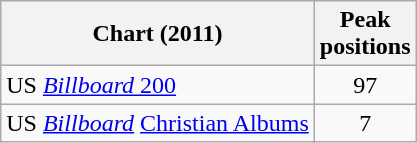<table class="wikitable">
<tr>
<th>Chart (2011)</th>
<th>Peak<br>positions</th>
</tr>
<tr>
<td>US <a href='#'><em>Billboard</em> 200</a></td>
<td align="center">97</td>
</tr>
<tr>
<td>US <em><a href='#'>Billboard</a></em> <a href='#'>Christian Albums</a></td>
<td align="center">7</td>
</tr>
</table>
